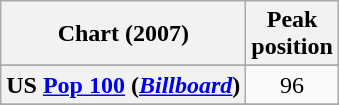<table class="wikitable sortable plainrowheaders" style="text-align:center">
<tr>
<th scope="col">Chart (2007)</th>
<th scope="col">Peak<br>position</th>
</tr>
<tr>
</tr>
<tr>
</tr>
<tr>
</tr>
<tr>
<th scope="row">US <a href='#'>Pop 100</a> (<em><a href='#'>Billboard</a></em>)</th>
<td>96</td>
</tr>
<tr>
</tr>
<tr>
</tr>
<tr>
</tr>
</table>
